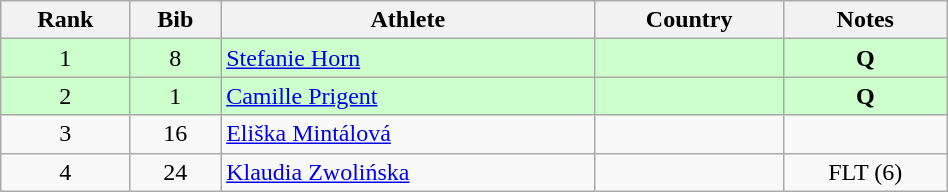<table class="wikitable" style="text-align:center;width: 50%;">
<tr>
<th>Rank</th>
<th>Bib</th>
<th>Athlete</th>
<th>Country</th>
<th>Notes</th>
</tr>
<tr bgcolor=ccffcc>
<td>1</td>
<td>8</td>
<td align=left><a href='#'>Stefanie Horn</a></td>
<td align=left></td>
<td><strong>Q</strong></td>
</tr>
<tr bgcolor=ccffcc>
<td>2</td>
<td>1</td>
<td align=left><a href='#'>Camille Prigent</a></td>
<td align=left></td>
<td><strong>Q</strong></td>
</tr>
<tr>
<td>3</td>
<td>16</td>
<td align=left><a href='#'>Eliška Mintálová</a></td>
<td align=left></td>
<td></td>
</tr>
<tr>
<td>4</td>
<td>24</td>
<td align=left><a href='#'>Klaudia Zwolińska</a></td>
<td align=left></td>
<td>FLT (6)</td>
</tr>
</table>
